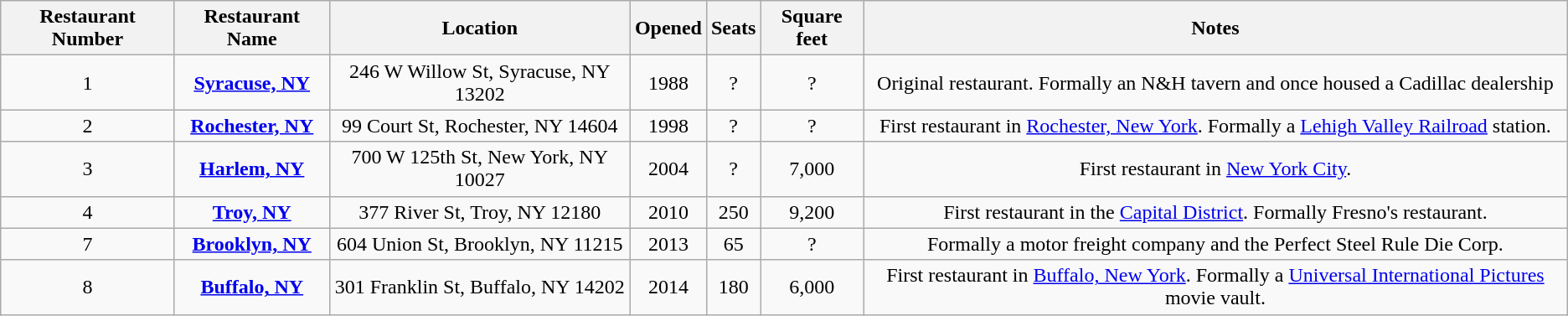<table class="wikitable sortable" style="text-align:center;">
<tr>
<th>Restaurant Number</th>
<th>Restaurant Name</th>
<th>Location</th>
<th>Opened</th>
<th>Seats</th>
<th>Square feet</th>
<th>Notes</th>
</tr>
<tr>
<td>1</td>
<td><a href='#'><strong>Syracuse, NY</strong></a></td>
<td>246 W Willow St, Syracuse, NY 13202</td>
<td>1988</td>
<td>?</td>
<td>?</td>
<td>Original restaurant. Formally an N&H tavern and once housed a Cadillac dealership</td>
</tr>
<tr>
<td>2</td>
<td><a href='#'><strong>Rochester, NY</strong></a></td>
<td>99 Court St, Rochester, NY 14604</td>
<td>1998</td>
<td>?</td>
<td>?</td>
<td>First restaurant in <a href='#'>Rochester, New York</a>. Formally a <a href='#'>Lehigh Valley Railroad</a> station.</td>
</tr>
<tr>
<td>3</td>
<td><a href='#'><strong>Harlem, NY</strong></a></td>
<td>700 W 125th St, New York, NY 10027</td>
<td>2004</td>
<td>?</td>
<td>7,000</td>
<td>First restaurant in <a href='#'>New York City</a>.</td>
</tr>
<tr>
<td>4</td>
<td><a href='#'><strong>Troy, NY</strong></a></td>
<td>377 River St, Troy, NY 12180</td>
<td>2010</td>
<td>250</td>
<td>9,200</td>
<td>First restaurant in the <a href='#'>Capital District</a>. Formally Fresno's restaurant.</td>
</tr>
<tr>
<td>7</td>
<td><a href='#'><strong>Brooklyn, NY</strong></a></td>
<td>604 Union St, Brooklyn, NY 11215</td>
<td>2013</td>
<td>65</td>
<td>?</td>
<td>Formally a motor freight company and the Perfect Steel Rule Die Corp.</td>
</tr>
<tr>
<td>8</td>
<td><a href='#'><strong>Buffalo, NY</strong></a></td>
<td>301 Franklin St, Buffalo, NY 14202</td>
<td>2014</td>
<td>180</td>
<td>6,000</td>
<td>First restaurant in <a href='#'>Buffalo, New York</a>. Formally a <a href='#'>Universal International Pictures</a> movie vault.</td>
</tr>
</table>
